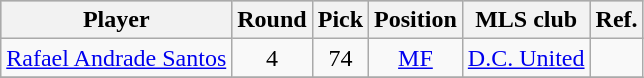<table class="wikitable" style="text-align:center;">
<tr style="background:#C0C0C0;">
<th>Player</th>
<th>Round</th>
<th>Pick</th>
<th>Position</th>
<th>MLS club</th>
<th>Ref.</th>
</tr>
<tr>
<td><a href='#'>Rafael Andrade Santos</a></td>
<td>4</td>
<td>74</td>
<td><a href='#'>MF</a></td>
<td><a href='#'>D.C. United</a></td>
<td></td>
</tr>
<tr>
</tr>
</table>
